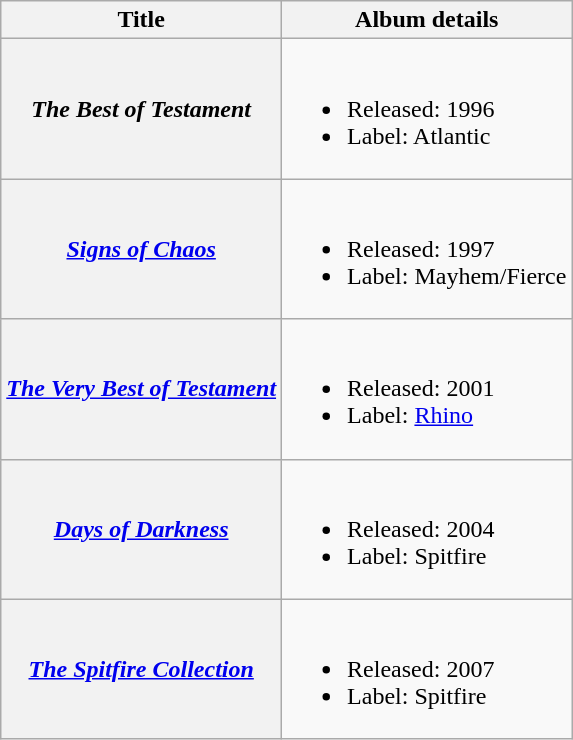<table class ="wikitable plainrowheader">
<tr>
<th scope="col">Title</th>
<th scope="col">Album details</th>
</tr>
<tr>
<th scope="row"><em>The Best of Testament</em></th>
<td><br><ul><li>Released: 1996</li><li>Label: Atlantic</li></ul></td>
</tr>
<tr>
<th scope="row"><em><a href='#'>Signs of Chaos</a></em></th>
<td><br><ul><li>Released: 1997</li><li>Label: Mayhem/Fierce</li></ul></td>
</tr>
<tr>
<th scope="row"><em><a href='#'>The Very Best of Testament</a></em></th>
<td><br><ul><li>Released: 2001</li><li>Label: <a href='#'>Rhino</a></li></ul></td>
</tr>
<tr>
<th scope="row"><em><a href='#'>Days of Darkness</a></em></th>
<td><br><ul><li>Released: 2004</li><li>Label: Spitfire</li></ul></td>
</tr>
<tr>
<th scope="row"><em><a href='#'>The Spitfire Collection</a></em></th>
<td><br><ul><li>Released: 2007</li><li>Label: Spitfire</li></ul></td>
</tr>
</table>
